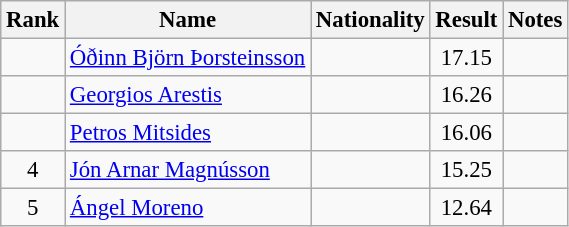<table class="wikitable sortable" style="text-align:center; font-size:95%">
<tr>
<th>Rank</th>
<th>Name</th>
<th>Nationality</th>
<th>Result</th>
<th>Notes</th>
</tr>
<tr>
<td></td>
<td align=left><a href='#'>Óðinn Björn Þorsteinsson</a></td>
<td align=left></td>
<td>17.15</td>
<td></td>
</tr>
<tr>
<td></td>
<td align=left><a href='#'>Georgios Arestis</a></td>
<td align=left></td>
<td>16.26</td>
<td></td>
</tr>
<tr>
<td></td>
<td align=left><a href='#'>Petros Mitsides</a></td>
<td align=left></td>
<td>16.06</td>
<td></td>
</tr>
<tr>
<td>4</td>
<td align=left><a href='#'>Jón Arnar Magnússon</a></td>
<td align=left></td>
<td>15.25</td>
<td></td>
</tr>
<tr>
<td>5</td>
<td align=left><a href='#'>Ángel Moreno</a></td>
<td align=left></td>
<td>12.64</td>
<td></td>
</tr>
</table>
